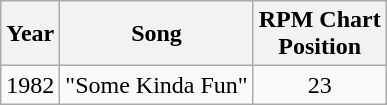<table class="wikitable">
<tr>
<th>Year</th>
<th>Song</th>
<th>RPM Chart <br>Position</th>
</tr>
<tr>
<td>1982</td>
<td>"Some Kinda Fun"</td>
<td style="text-align:center;">23 </td>
</tr>
</table>
